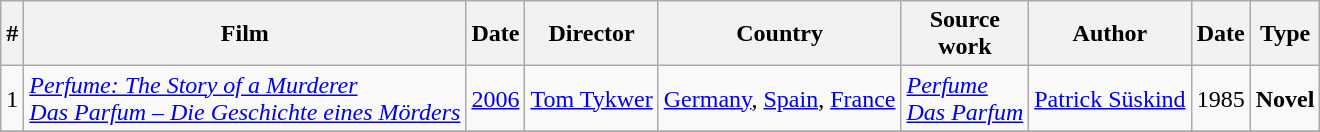<table class="wikitable">
<tr>
<th>#</th>
<th>Film</th>
<th>Date</th>
<th>Director</th>
<th>Country</th>
<th>Source<br>work</th>
<th>Author</th>
<th>Date</th>
<th>Type</th>
</tr>
<tr>
<td>1</td>
<td><em><a href='#'>Perfume: The Story of a Murderer</a></em><br><em><a href='#'>Das Parfum – Die Geschichte eines Mörders</a></em></td>
<td><a href='#'>2006</a></td>
<td><a href='#'>Tom Tykwer</a></td>
<td><a href='#'>Germany</a>, <a href='#'>Spain</a>, <a href='#'>France</a></td>
<td><em><a href='#'>Perfume</a></em> <br><em><a href='#'>Das Parfum</a></em></td>
<td><a href='#'>Patrick Süskind</a></td>
<td>1985</td>
<td><strong>Novel</strong></td>
</tr>
<tr>
</tr>
</table>
